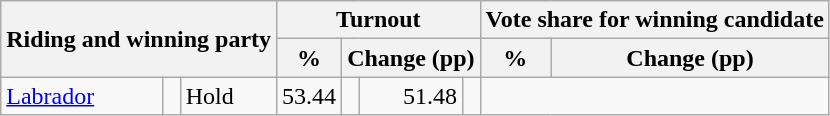<table class="wikitable" style="text-align:right">
<tr>
<th rowspan="2" colspan="3">Riding and winning party</th>
<th colspan="4">Turnout</th>
<th colspan="4">Vote share for winning candidate</th>
</tr>
<tr>
<th>%</th>
<th colspan="3">Change (pp)</th>
<th>%</th>
<th colspan="3">Change (pp)</th>
</tr>
<tr>
<td style="text-align:left"><a href='#'>Labrador</a></td>
<td style="text-align:left"></td>
<td style="text-align:left">Hold</td>
<td>53.44</td>
<td></td>
<td>51.48</td>
<td></td>
</tr>
</table>
